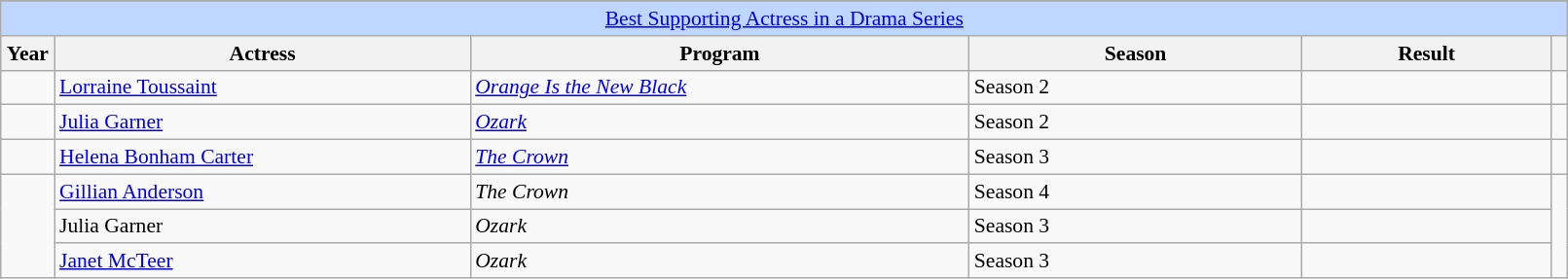<table class="wikitable plainrowheaders" style="font-size: 90%" width=85%>
<tr>
</tr>
<tr ---- bgcolor="#bfd7ff">
<td colspan=6 align=center><a href='#'>Best Supporting Actress in a Drama Series</a></td>
</tr>
<tr ---- bgcolor="#ebf5ff">
<th scope="col" style="width:2%;">Year</th>
<th scope="col" style="width:25%;">Actress</th>
<th scope="col" style="width:30%;">Program</th>
<th scope="col" style="width:20%;">Season</th>
<th scope="col" style="width:15%;">Result</th>
<th scope="col" class="unsortable" style="width:1%;"></th>
</tr>
<tr>
<td></td>
<td><a href='#'>Lorraine Toussaint</a></td>
<td><em><a href='#'>Orange Is the New Black</a></em></td>
<td>Season 2</td>
<td></td>
<td></td>
</tr>
<tr>
<td></td>
<td><a href='#'>Julia Garner</a></td>
<td><em><a href='#'>Ozark</a></em></td>
<td>Season 2</td>
<td></td>
<td></td>
</tr>
<tr>
<td></td>
<td><a href='#'>Helena Bonham Carter</a></td>
<td><em><a href='#'>The Crown</a></em></td>
<td>Season 3</td>
<td></td>
<td></td>
</tr>
<tr>
<td rowspan="3"></td>
<td><a href='#'>Gillian Anderson</a></td>
<td><em>The Crown</em></td>
<td>Season 4</td>
<td></td>
<td rowspan="3"></td>
</tr>
<tr>
<td>Julia Garner</td>
<td><em>Ozark</em></td>
<td>Season 3</td>
<td></td>
</tr>
<tr>
<td><a href='#'>Janet McTeer</a></td>
<td><em>Ozark</em></td>
<td>Season 3</td>
<td></td>
</tr>
</table>
